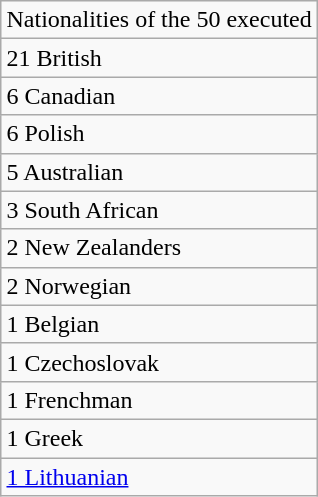<table class="wikitable" align="right">
<tr>
<td>Nationalities of the 50 executed</td>
</tr>
<tr>
<td> 21 British</td>
</tr>
<tr>
<td> 6 Canadian</td>
</tr>
<tr>
<td> 6 Polish</td>
</tr>
<tr>
<td> 5 Australian</td>
</tr>
<tr>
<td> 3 South African</td>
</tr>
<tr>
<td> 2 New Zealanders</td>
</tr>
<tr>
<td> 2 Norwegian</td>
</tr>
<tr>
<td> 1 Belgian</td>
</tr>
<tr>
<td> 1 Czechoslovak</td>
</tr>
<tr>
<td> 1 Frenchman</td>
</tr>
<tr>
<td> 1 Greek</td>
</tr>
<tr>
<td> <a href='#'>1 Lithuanian</a></td>
</tr>
</table>
